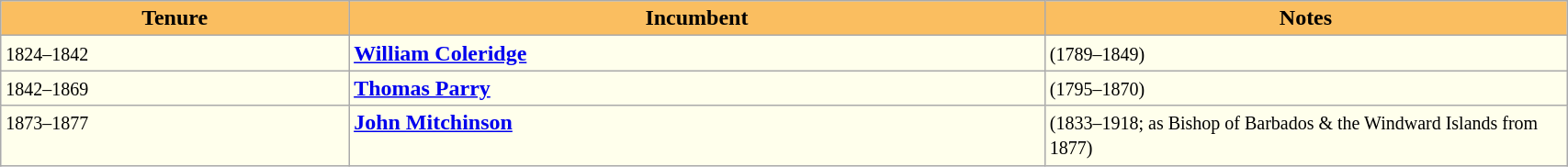<table class="wikitable" style="width:90%">
<tr align=left>
<th style="background-color:#FABE60" width="20%">Tenure</th>
<th style="background-color:#FABE60" width="40%">Incumbent</th>
<th style="background-color:#FABE60" width="30%">Notes</th>
</tr>
<tr valign=top bgcolor="#ffffec">
<td><small>1824–1842</small></td>
<td><strong><a href='#'>William Coleridge</a></strong></td>
<td><small>(1789–1849)</small></td>
</tr>
<tr valign=top bgcolor="#ffffec">
<td><small>1842–1869</small></td>
<td><strong><a href='#'>Thomas Parry</a></strong></td>
<td><small>(1795–1870)</small></td>
</tr>
<tr valign=top bgcolor="#ffffec">
<td><small>1873–1877</small></td>
<td><strong><a href='#'>John Mitchinson</a></strong></td>
<td><small>(1833–1918; as Bishop of Barbados & the Windward Islands from 1877)</small></td>
</tr>
</table>
